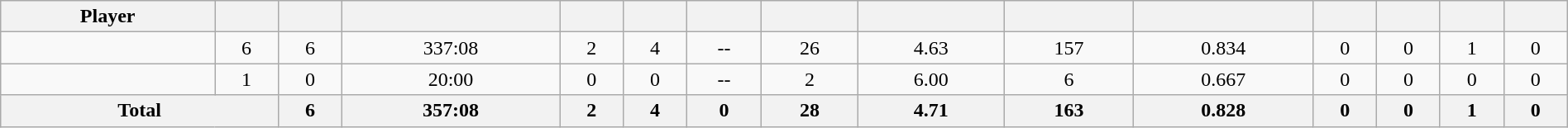<table class="wikitable sortable" style="width:100%; text-align:center;">
<tr>
<th>Player</th>
<th></th>
<th></th>
<th></th>
<th></th>
<th></th>
<th></th>
<th></th>
<th></th>
<th></th>
<th></th>
<th></th>
<th></th>
<th></th>
<th></th>
</tr>
<tr>
<td></td>
<td>6</td>
<td>6</td>
<td>337:08</td>
<td>2</td>
<td>4</td>
<td>--</td>
<td>26</td>
<td>4.63</td>
<td>157</td>
<td>0.834</td>
<td>0</td>
<td>0</td>
<td>1</td>
<td>0</td>
</tr>
<tr>
<td></td>
<td>1</td>
<td>0</td>
<td>20:00</td>
<td>0</td>
<td>0</td>
<td>--</td>
<td>2</td>
<td>6.00</td>
<td>6</td>
<td>0.667</td>
<td>0</td>
<td>0</td>
<td>0</td>
<td>0</td>
</tr>
<tr class="sortbottom">
<th colspan=2>Total</th>
<th>6</th>
<th>357:08</th>
<th>2</th>
<th>4</th>
<th>0</th>
<th>28</th>
<th>4.71</th>
<th>163</th>
<th>0.828</th>
<th>0</th>
<th>0</th>
<th>1</th>
<th>0</th>
</tr>
</table>
